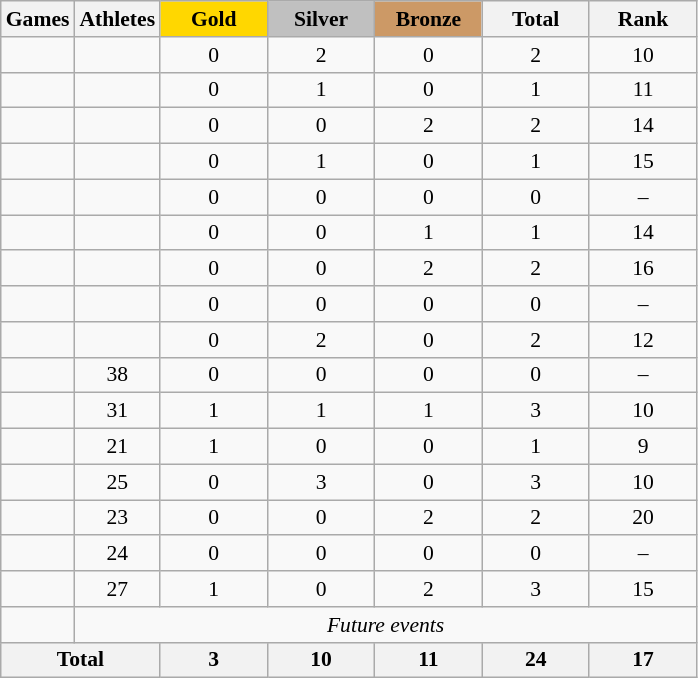<table class="wikitable" style="text-align:center; font-size:90%;">
<tr>
<th>Games</th>
<th>Athletes</th>
<td style="background:gold; width:4.5em; font-weight:bold;">Gold</td>
<td style="background:silver; width:4.5em; font-weight:bold;">Silver</td>
<td style="background:#cc9966; width:4.5em; font-weight:bold;">Bronze</td>
<th style="width:4.5em; font-weight:bold;">Total</th>
<th style="width:4.5em; font-weight:bold;">Rank</th>
</tr>
<tr>
<td align=left></td>
<td></td>
<td>0</td>
<td>2</td>
<td>0</td>
<td>2</td>
<td>10</td>
</tr>
<tr>
<td align=left></td>
<td></td>
<td>0</td>
<td>1</td>
<td>0</td>
<td>1</td>
<td>11</td>
</tr>
<tr>
<td align=left></td>
<td></td>
<td>0</td>
<td>0</td>
<td>2</td>
<td>2</td>
<td>14</td>
</tr>
<tr>
<td align=left></td>
<td></td>
<td>0</td>
<td>1</td>
<td>0</td>
<td>1</td>
<td>15</td>
</tr>
<tr>
<td align=left></td>
<td></td>
<td>0</td>
<td>0</td>
<td>0</td>
<td>0</td>
<td>–</td>
</tr>
<tr>
<td align=left></td>
<td></td>
<td>0</td>
<td>0</td>
<td>1</td>
<td>1</td>
<td>14</td>
</tr>
<tr>
<td align=left></td>
<td></td>
<td>0</td>
<td>0</td>
<td>2</td>
<td>2</td>
<td>16</td>
</tr>
<tr>
<td align=left></td>
<td></td>
<td>0</td>
<td>0</td>
<td>0</td>
<td>0</td>
<td>–</td>
</tr>
<tr>
<td align=left></td>
<td></td>
<td>0</td>
<td>2</td>
<td>0</td>
<td>2</td>
<td>12</td>
</tr>
<tr>
<td align=left></td>
<td>38</td>
<td>0</td>
<td>0</td>
<td>0</td>
<td>0</td>
<td>–</td>
</tr>
<tr>
<td align=left></td>
<td>31</td>
<td>1</td>
<td>1</td>
<td>1</td>
<td>3</td>
<td>10</td>
</tr>
<tr>
<td align=left></td>
<td>21</td>
<td>1</td>
<td>0</td>
<td>0</td>
<td>1</td>
<td>9</td>
</tr>
<tr>
<td align=left></td>
<td>25</td>
<td>0</td>
<td>3</td>
<td>0</td>
<td>3</td>
<td>10</td>
</tr>
<tr>
<td align=left></td>
<td>23</td>
<td>0</td>
<td>0</td>
<td>2</td>
<td>2</td>
<td>20</td>
</tr>
<tr>
<td align=left></td>
<td>24</td>
<td>0</td>
<td>0</td>
<td>0</td>
<td>0</td>
<td>–</td>
</tr>
<tr>
<td align=left></td>
<td>27</td>
<td>1</td>
<td>0</td>
<td>2</td>
<td>3</td>
<td>15</td>
</tr>
<tr>
<td align=left></td>
<td rowspan=1 colspan=6><em>Future events</em></td>
</tr>
<tr>
<th colspan=2>Total</th>
<th>3</th>
<th>10</th>
<th>11</th>
<th>24</th>
<th>17</th>
</tr>
</table>
